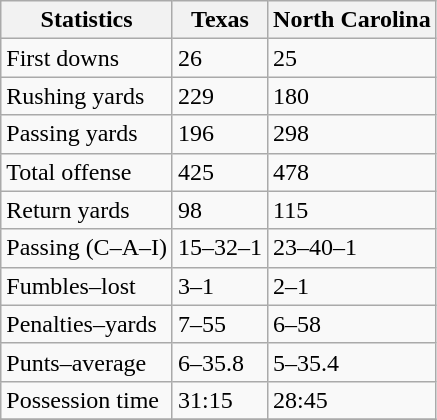<table class="wikitable">
<tr>
<th>Statistics</th>
<th>Texas</th>
<th>North Carolina</th>
</tr>
<tr>
<td>First downs</td>
<td>26</td>
<td>25</td>
</tr>
<tr>
<td>Rushing yards</td>
<td>229</td>
<td>180</td>
</tr>
<tr>
<td>Passing yards</td>
<td>196</td>
<td>298</td>
</tr>
<tr>
<td>Total offense</td>
<td>425</td>
<td>478</td>
</tr>
<tr>
<td>Return yards</td>
<td>98</td>
<td>115</td>
</tr>
<tr>
<td>Passing (C–A–I)</td>
<td>15–32–1</td>
<td>23–40–1</td>
</tr>
<tr>
<td>Fumbles–lost</td>
<td>3–1</td>
<td>2–1</td>
</tr>
<tr>
<td>Penalties–yards</td>
<td>7–55</td>
<td>6–58</td>
</tr>
<tr>
<td>Punts–average</td>
<td>6–35.8</td>
<td>5–35.4</td>
</tr>
<tr>
<td>Possession time</td>
<td>31:15</td>
<td>28:45</td>
</tr>
<tr>
</tr>
</table>
